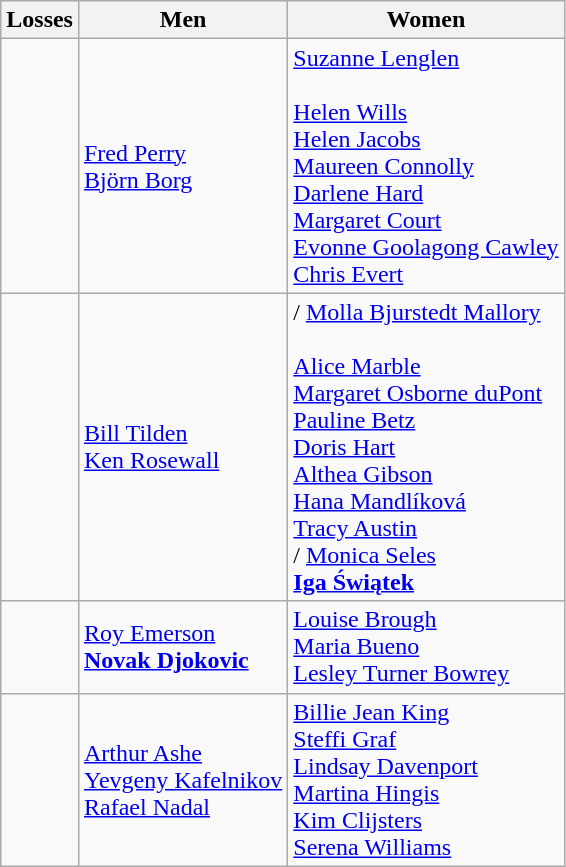<table class=wikitable>
<tr>
<th scope="col">Losses</th>
<th scope="col">Men</th>
<th scope="col">Women</th>
</tr>
<tr>
<td></td>
<td> <a href='#'>Fred Perry</a> <br>  <a href='#'>Björn Borg</a></td>
<td> <a href='#'>Suzanne Lenglen</a><br><br> <a href='#'>Helen Wills</a><br>
 <a href='#'>Helen Jacobs</a><br>
 <a href='#'>Maureen Connolly</a><br>
 <a href='#'>Darlene Hard</a><br>
 <a href='#'>Margaret Court</a><br>
 <a href='#'>Evonne Goolagong Cawley</a><br>
 <a href='#'>Chris Evert</a></td>
</tr>
<tr>
<td></td>
<td> <a href='#'>Bill Tilden</a> <br>  <a href='#'>Ken Rosewall</a></td>
<td>/ <a href='#'>Molla Bjurstedt Mallory</a> <br><br> <a href='#'>Alice Marble</a> <br>
 <a href='#'>Margaret Osborne duPont</a> <br>
 <a href='#'>Pauline Betz</a> <br>
 <a href='#'>Doris Hart</a> <br>
 <a href='#'>Althea Gibson</a> <br>
 <a href='#'>Hana Mandlíková</a> <br>
 <a href='#'>Tracy Austin</a> <br>
/ <a href='#'>Monica Seles</a> <br>
 <strong><a href='#'>Iga Świątek</a></strong></td>
</tr>
<tr>
<td></td>
<td> <a href='#'>Roy Emerson</a> <br>  <strong><a href='#'>Novak Djokovic</a></strong></td>
<td> <a href='#'>Louise Brough</a> <br>  <a href='#'>Maria Bueno</a> <br>  <a href='#'>Lesley Turner Bowrey</a></td>
</tr>
<tr>
<td></td>
<td> <a href='#'>Arthur Ashe</a> <br>  <a href='#'>Yevgeny Kafelnikov</a> <br>  <a href='#'>Rafael Nadal</a></td>
<td> <a href='#'>Billie Jean King</a> <br>  <a href='#'>Steffi Graf</a> <br>  <a href='#'>Lindsay Davenport</a> <br>  <a href='#'>Martina Hingis</a> <br>  <a href='#'>Kim Clijsters</a> <br>  <a href='#'>Serena Williams</a></td>
</tr>
</table>
